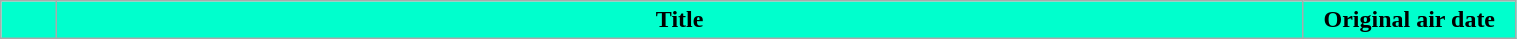<table class=wikitable style="width:80%; background:#FFFFFF">
<tr>
<th style="background:#00FFCD; width:30px"></th>
<th style="background:#00FFCD">Title</th>
<th style="background:#00FFCD; width:135px">Original air date<br>














</th>
</tr>
</table>
